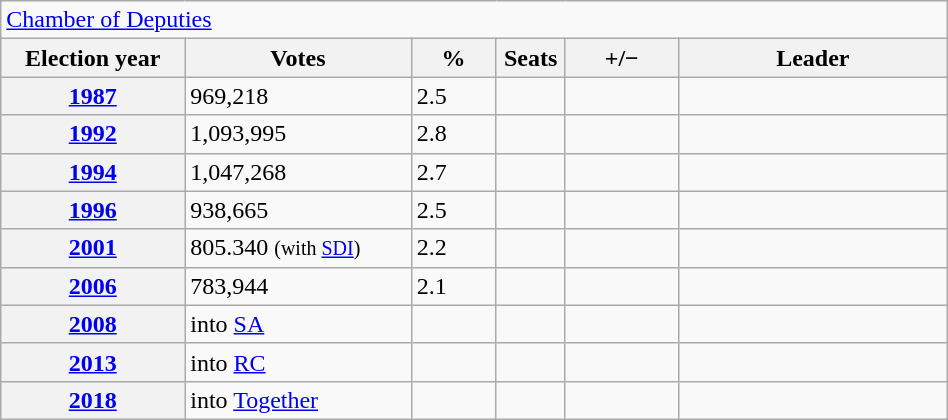<table class=wikitable style="width:50%; border:1px #AAAAFF solid">
<tr>
<td colspan=6><a href='#'>Chamber of Deputies</a></td>
</tr>
<tr>
<th width=13%>Election year</th>
<th width=16%>Votes</th>
<th width=6%>%</th>
<th width=1%>Seats</th>
<th width=8%>+/−</th>
<th width=19%>Leader</th>
</tr>
<tr>
<th><a href='#'>1987</a></th>
<td>969,218</td>
<td>2.5</td>
<td></td>
<td></td>
<td></td>
</tr>
<tr>
<th><a href='#'>1992</a></th>
<td>1,093,995</td>
<td>2.8</td>
<td></td>
<td></td>
<td></td>
</tr>
<tr>
<th><a href='#'>1994</a></th>
<td>1,047,268</td>
<td>2.7</td>
<td></td>
<td></td>
<td></td>
</tr>
<tr>
<th><a href='#'>1996</a></th>
<td>938,665</td>
<td>2.5</td>
<td></td>
<td></td>
<td></td>
</tr>
<tr>
<th><a href='#'>2001</a></th>
<td>805.340 <small>(with <a href='#'>SDI</a>)</small></td>
<td>2.2</td>
<td></td>
<td></td>
<td></td>
</tr>
<tr>
<th><a href='#'>2006</a></th>
<td>783,944</td>
<td>2.1</td>
<td></td>
<td></td>
<td></td>
</tr>
<tr>
<th><a href='#'>2008</a></th>
<td>into <a href='#'>SA</a></td>
<td></td>
<td></td>
<td></td>
<td></td>
</tr>
<tr>
<th><a href='#'>2013</a></th>
<td>into <a href='#'>RC</a></td>
<td></td>
<td></td>
<td></td>
<td></td>
</tr>
<tr>
<th><a href='#'>2018</a></th>
<td>into <a href='#'>Together</a></td>
<td></td>
<td></td>
<td></td>
<td></td>
</tr>
</table>
